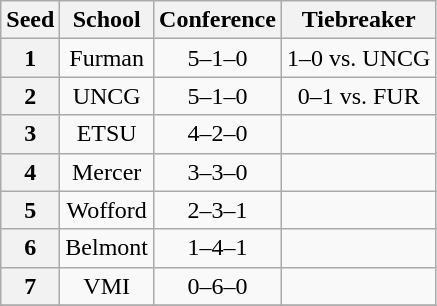<table class="wikitable" style="text-align:center">
<tr>
<th>Seed</th>
<th>School</th>
<th>Conference</th>
<th>Tiebreaker</th>
</tr>
<tr>
<th>1</th>
<td>Furman</td>
<td>5–1–0</td>
<td>1–0 vs. UNCG</td>
</tr>
<tr>
<th>2</th>
<td>UNCG</td>
<td>5–1–0</td>
<td>0–1 vs. FUR</td>
</tr>
<tr>
<th>3</th>
<td>ETSU</td>
<td>4–2–0</td>
<td></td>
</tr>
<tr>
<th>4</th>
<td>Mercer</td>
<td>3–3–0</td>
<td></td>
</tr>
<tr>
<th>5</th>
<td>Wofford</td>
<td>2–3–1</td>
<td></td>
</tr>
<tr>
<th>6</th>
<td>Belmont</td>
<td>1–4–1</td>
<td></td>
</tr>
<tr>
<th>7</th>
<td>VMI</td>
<td>0–6–0</td>
<td></td>
</tr>
<tr>
</tr>
</table>
